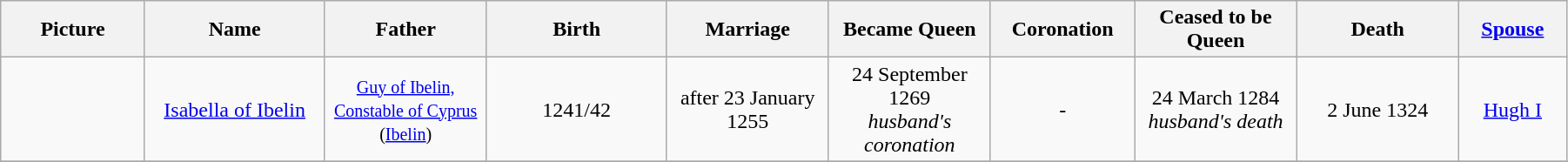<table width=95% class="wikitable">
<tr>
<th width = "8%">Picture</th>
<th width = "10%">Name</th>
<th width = "9%">Father</th>
<th width = "10%">Birth</th>
<th width = "9%">Marriage</th>
<th width = "9%">Became Queen</th>
<th width = "8%">Coronation</th>
<th width = "9%">Ceased to be Queen</th>
<th width = "9%">Death</th>
<th width = "6%"><a href='#'>Spouse</a></th>
</tr>
<tr>
<td align="center"></td>
<td align="center"><a href='#'>Isabella of Ibelin</a></td>
<td align="center"><small><a href='#'>Guy of Ibelin, Constable of Cyprus</a><br>(<a href='#'>Ibelin</a>)</small></td>
<td align="center">1241/42</td>
<td align="center">after 23 January 1255</td>
<td align="center">24 September 1269<br><em>husband's coronation</em></td>
<td align="center">-</td>
<td align="center">24 March 1284<br><em>husband's death</em></td>
<td align="center">2 June 1324</td>
<td align="center"><a href='#'>Hugh I</a></td>
</tr>
<tr>
</tr>
</table>
